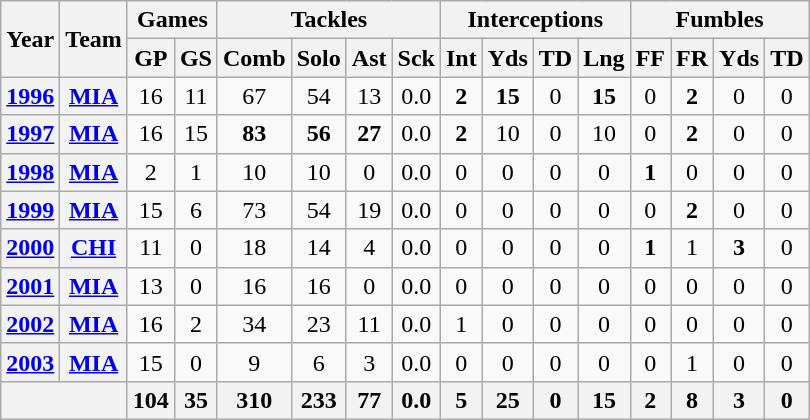<table class="wikitable" style="text-align:center">
<tr>
<th rowspan="2">Year</th>
<th rowspan="2">Team</th>
<th colspan="2">Games</th>
<th colspan="4">Tackles</th>
<th colspan="4">Interceptions</th>
<th colspan="4">Fumbles</th>
</tr>
<tr>
<th>GP</th>
<th>GS</th>
<th>Comb</th>
<th>Solo</th>
<th>Ast</th>
<th>Sck</th>
<th>Int</th>
<th>Yds</th>
<th>TD</th>
<th>Lng</th>
<th>FF</th>
<th>FR</th>
<th>Yds</th>
<th>TD</th>
</tr>
<tr>
<th><a href='#'>1996</a></th>
<th><a href='#'>MIA</a></th>
<td>16</td>
<td>11</td>
<td>67</td>
<td>54</td>
<td>13</td>
<td>0.0</td>
<td><strong>2</strong></td>
<td><strong>15</strong></td>
<td>0</td>
<td><strong>15</strong></td>
<td>0</td>
<td><strong>2</strong></td>
<td>0</td>
<td>0</td>
</tr>
<tr>
<th><a href='#'>1997</a></th>
<th><a href='#'>MIA</a></th>
<td>16</td>
<td>15</td>
<td><strong>83</strong></td>
<td><strong>56</strong></td>
<td><strong>27</strong></td>
<td>0.0</td>
<td><strong>2</strong></td>
<td>10</td>
<td>0</td>
<td>10</td>
<td>0</td>
<td><strong>2</strong></td>
<td>0</td>
<td>0</td>
</tr>
<tr>
<th><a href='#'>1998</a></th>
<th><a href='#'>MIA</a></th>
<td>2</td>
<td>1</td>
<td>10</td>
<td>10</td>
<td>0</td>
<td>0.0</td>
<td>0</td>
<td>0</td>
<td>0</td>
<td>0</td>
<td><strong>1</strong></td>
<td>0</td>
<td>0</td>
<td>0</td>
</tr>
<tr>
<th><a href='#'>1999</a></th>
<th><a href='#'>MIA</a></th>
<td>15</td>
<td>6</td>
<td>73</td>
<td>54</td>
<td>19</td>
<td>0.0</td>
<td>0</td>
<td>0</td>
<td>0</td>
<td>0</td>
<td>0</td>
<td><strong>2</strong></td>
<td>0</td>
<td>0</td>
</tr>
<tr>
<th><a href='#'>2000</a></th>
<th><a href='#'>CHI</a></th>
<td>11</td>
<td>0</td>
<td>18</td>
<td>14</td>
<td>4</td>
<td>0.0</td>
<td>0</td>
<td>0</td>
<td>0</td>
<td>0</td>
<td><strong>1</strong></td>
<td>1</td>
<td><strong>3</strong></td>
<td>0</td>
</tr>
<tr>
<th><a href='#'>2001</a></th>
<th><a href='#'>MIA</a></th>
<td>13</td>
<td>0</td>
<td>16</td>
<td>16</td>
<td>0</td>
<td>0.0</td>
<td>0</td>
<td>0</td>
<td>0</td>
<td>0</td>
<td>0</td>
<td>0</td>
<td>0</td>
<td>0</td>
</tr>
<tr>
<th><a href='#'>2002</a></th>
<th><a href='#'>MIA</a></th>
<td>16</td>
<td>2</td>
<td>34</td>
<td>23</td>
<td>11</td>
<td>0.0</td>
<td>1</td>
<td>0</td>
<td>0</td>
<td>0</td>
<td>0</td>
<td>0</td>
<td>0</td>
<td>0</td>
</tr>
<tr>
<th><a href='#'>2003</a></th>
<th><a href='#'>MIA</a></th>
<td>15</td>
<td>0</td>
<td>9</td>
<td>6</td>
<td>3</td>
<td>0.0</td>
<td>0</td>
<td>0</td>
<td>0</td>
<td>0</td>
<td>0</td>
<td>1</td>
<td>0</td>
<td>0</td>
</tr>
<tr>
<th colspan="2"></th>
<th>104</th>
<th>35</th>
<th>310</th>
<th>233</th>
<th>77</th>
<th>0.0</th>
<th>5</th>
<th>25</th>
<th>0</th>
<th>15</th>
<th>2</th>
<th>8</th>
<th>3</th>
<th>0</th>
</tr>
</table>
